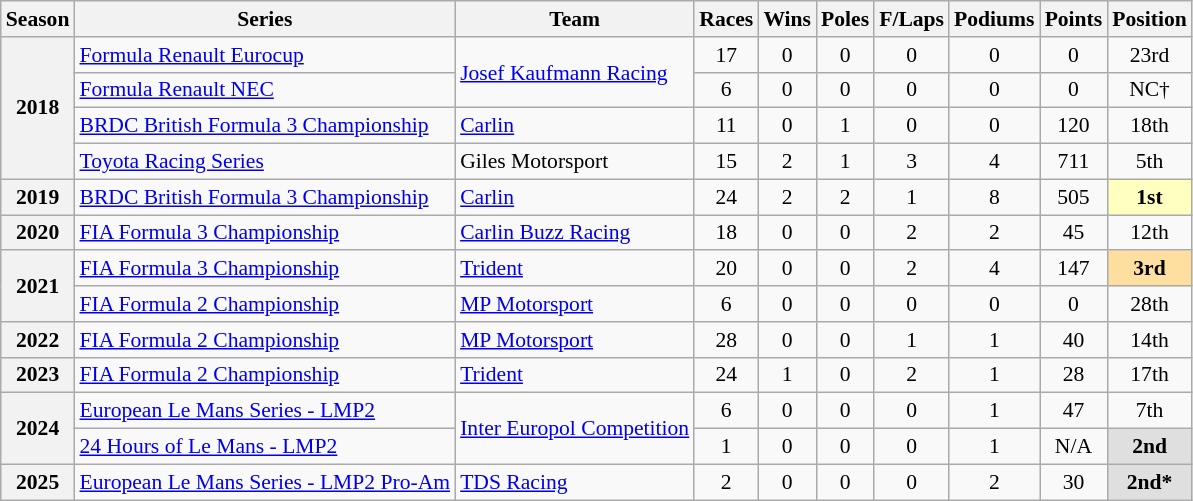<table class="wikitable" style="font-size: 90%; text-align:center">
<tr>
<th>Season</th>
<th>Series</th>
<th>Team</th>
<th>Races</th>
<th>Wins</th>
<th>Poles</th>
<th>F/Laps</th>
<th>Podiums</th>
<th>Points</th>
<th>Position</th>
</tr>
<tr>
<th rowspan=4>2018</th>
<td align=left><a href='#'>Formula Renault Eurocup</a></td>
<td rowspan=2 align=left><a href='#'>Josef Kaufmann Racing</a></td>
<td>17</td>
<td>0</td>
<td>0</td>
<td>0</td>
<td>0</td>
<td>0</td>
<td>23rd</td>
</tr>
<tr>
<td align=left><a href='#'>Formula Renault NEC</a></td>
<td>6</td>
<td>0</td>
<td>0</td>
<td>0</td>
<td>0</td>
<td>0</td>
<td>NC†</td>
</tr>
<tr>
<td align=left><a href='#'>BRDC British Formula 3 Championship</a></td>
<td align=left><a href='#'>Carlin</a></td>
<td>11</td>
<td>0</td>
<td>1</td>
<td>0</td>
<td>0</td>
<td>120</td>
<td>18th</td>
</tr>
<tr>
<td align=left><a href='#'>Toyota Racing Series</a></td>
<td align=left>Giles Motorsport</td>
<td>15</td>
<td>2</td>
<td>1</td>
<td>3</td>
<td>4</td>
<td>711</td>
<td>5th</td>
</tr>
<tr>
<th>2019</th>
<td align=left><a href='#'>BRDC British Formula 3 Championship</a></td>
<td align=left><a href='#'>Carlin</a></td>
<td>24</td>
<td>2</td>
<td>2</td>
<td>1</td>
<td>8</td>
<td>505</td>
<td style="background:#FFFFBF;"><strong>1st</strong></td>
</tr>
<tr>
<th>2020</th>
<td align=left><a href='#'>FIA Formula 3 Championship</a></td>
<td align=left><a href='#'>Carlin Buzz Racing</a></td>
<td>18</td>
<td>0</td>
<td>0</td>
<td>2</td>
<td>2</td>
<td>45</td>
<td>12th</td>
</tr>
<tr>
<th rowspan=2>2021</th>
<td align=left><a href='#'>FIA Formula 3 Championship</a></td>
<td align=left><a href='#'>Trident</a></td>
<td>20</td>
<td>0</td>
<td>0</td>
<td>2</td>
<td>4</td>
<td>147</td>
<td style="background:#FFDF9F;"><strong>3rd</strong></td>
</tr>
<tr>
<td align=left><a href='#'>FIA Formula 2 Championship</a></td>
<td align=left><a href='#'>MP Motorsport</a></td>
<td>6</td>
<td>0</td>
<td>0</td>
<td>0</td>
<td>0</td>
<td>0</td>
<td>28th</td>
</tr>
<tr>
<th>2022</th>
<td align=left><a href='#'>FIA Formula 2 Championship</a></td>
<td align=left><a href='#'>MP Motorsport</a></td>
<td>28</td>
<td>0</td>
<td>0</td>
<td>1</td>
<td>1</td>
<td>40</td>
<td>14th</td>
</tr>
<tr>
<th>2023</th>
<td align=left><a href='#'>FIA Formula 2 Championship</a></td>
<td align=left><a href='#'>Trident</a></td>
<td>24</td>
<td>1</td>
<td>0</td>
<td>2</td>
<td>1</td>
<td>28</td>
<td>17th</td>
</tr>
<tr>
<th rowspan="2">2024</th>
<td align=left><a href='#'>European Le Mans Series - LMP2</a></td>
<td align="left" rowspan="2"><a href='#'>Inter Europol Competition</a></td>
<td>6</td>
<td>0</td>
<td>0</td>
<td>0</td>
<td>1</td>
<td>47</td>
<td>7th</td>
</tr>
<tr>
<td align="left"><a href='#'>24 Hours of Le Mans - LMP2</a></td>
<td>1</td>
<td>0</td>
<td>0</td>
<td>0</td>
<td>1</td>
<td>N/A</td>
<td style="background:#DFDFDF;"><strong>2nd</strong></td>
</tr>
<tr>
<th>2025</th>
<td align=left><a href='#'>European Le Mans Series - LMP2 Pro-Am</a></td>
<td align=left><a href='#'>TDS Racing</a></td>
<td>2</td>
<td>0</td>
<td>0</td>
<td>0</td>
<td>2</td>
<td>30</td>
<td style="background:#DFDFDF;"><strong>2nd*</strong></td>
</tr>
</table>
